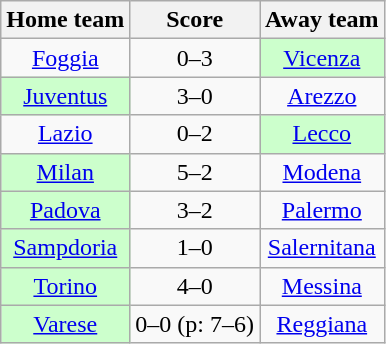<table class="wikitable" style="text-align: center">
<tr>
<th>Home team</th>
<th>Score</th>
<th>Away team</th>
</tr>
<tr>
<td><a href='#'>Foggia</a></td>
<td>0–3</td>
<td bgcolor="ccffcc"><a href='#'>Vicenza</a></td>
</tr>
<tr>
<td bgcolor="ccffcc"><a href='#'>Juventus</a></td>
<td>3–0</td>
<td><a href='#'>Arezzo</a></td>
</tr>
<tr>
<td><a href='#'>Lazio</a></td>
<td>0–2</td>
<td bgcolor="ccffcc"><a href='#'>Lecco</a></td>
</tr>
<tr>
<td bgcolor="ccffcc"><a href='#'>Milan</a></td>
<td>5–2 </td>
<td><a href='#'>Modena</a></td>
</tr>
<tr>
<td bgcolor="ccffcc"><a href='#'>Padova</a></td>
<td>3–2</td>
<td><a href='#'>Palermo</a></td>
</tr>
<tr>
<td bgcolor="ccffcc"><a href='#'>Sampdoria</a></td>
<td>1–0</td>
<td><a href='#'>Salernitana</a></td>
</tr>
<tr>
<td bgcolor="ccffcc"><a href='#'>Torino</a></td>
<td>4–0</td>
<td><a href='#'>Messina</a></td>
</tr>
<tr>
<td bgcolor="ccffcc"><a href='#'>Varese</a></td>
<td>0–0 (p: 7–6)</td>
<td><a href='#'>Reggiana</a></td>
</tr>
</table>
